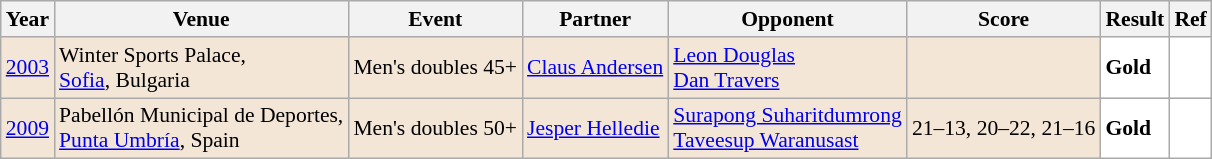<table class="sortable wikitable" style="font-size: 90%;">
<tr>
<th>Year</th>
<th>Venue</th>
<th>Event</th>
<th>Partner</th>
<th>Opponent</th>
<th>Score</th>
<th>Result</th>
<th>Ref</th>
</tr>
<tr style="background:#F3E6D7">
<td align="center"><a href='#'>2003</a></td>
<td align="left">Winter Sports Palace,<br><a href='#'>Sofia</a>, Bulgaria</td>
<td align="left">Men's doubles 45+</td>
<td align="left"> <a href='#'>Claus Andersen</a></td>
<td align="left"> <a href='#'>Leon Douglas</a><br> <a href='#'>Dan Travers</a></td>
<td align="left"></td>
<td style="text-align:left; background:white"> <strong>Gold</strong></td>
<td style="text-align:center; background:white"></td>
</tr>
<tr style="background:#F3E6D7">
<td align="center"><a href='#'>2009</a></td>
<td align="left">Pabellón Municipal de Deportes,<br><a href='#'>Punta Umbría</a>, Spain</td>
<td align="left">Men's doubles 50+</td>
<td align="left"> <a href='#'>Jesper Helledie</a></td>
<td align="left"> <a href='#'>Surapong Suharitdumrong</a><br> <a href='#'>Taveesup Waranusast</a></td>
<td align="left">21–13, 20–22, 21–16</td>
<td style="text-align:left; background:white"> <strong>Gold</strong></td>
<td style="text-align:center; background:white"></td>
</tr>
</table>
